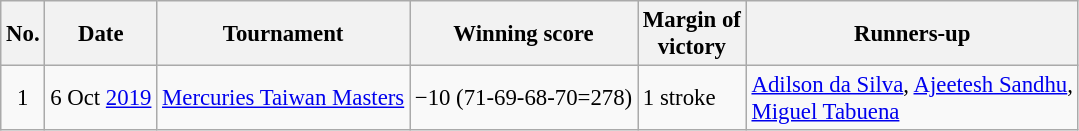<table class="wikitable" style="font-size:95%;">
<tr>
<th>No.</th>
<th>Date</th>
<th>Tournament</th>
<th>Winning score</th>
<th>Margin of<br>victory</th>
<th>Runners-up</th>
</tr>
<tr>
<td align=center>1</td>
<td align=right>6 Oct <a href='#'>2019</a></td>
<td><a href='#'>Mercuries Taiwan Masters</a></td>
<td>−10 (71-69-68-70=278)</td>
<td>1 stroke</td>
<td> <a href='#'>Adilson da Silva</a>,  <a href='#'>Ajeetesh Sandhu</a>,<br> <a href='#'>Miguel Tabuena</a></td>
</tr>
</table>
